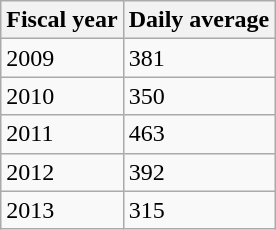<table class="wikitable">
<tr>
<th>Fiscal year</th>
<th>Daily average</th>
</tr>
<tr>
<td>2009</td>
<td>381</td>
</tr>
<tr>
<td>2010</td>
<td>350</td>
</tr>
<tr>
<td>2011</td>
<td>463</td>
</tr>
<tr>
<td>2012</td>
<td>392</td>
</tr>
<tr>
<td>2013</td>
<td>315</td>
</tr>
</table>
